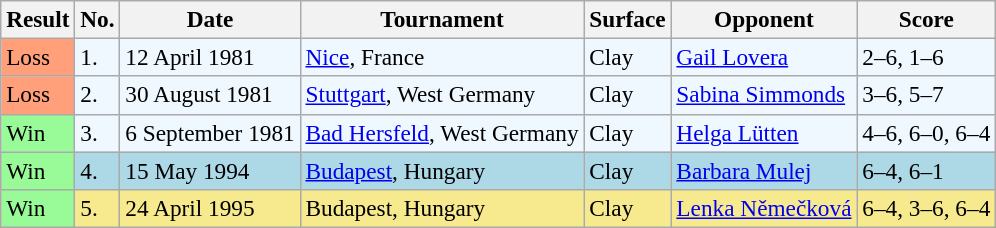<table class="sortable wikitable" style=font-size:97%>
<tr>
<th>Result</th>
<th>No.</th>
<th>Date</th>
<th>Tournament</th>
<th>Surface</th>
<th>Opponent</th>
<th class="unsortable">Score</th>
</tr>
<tr style="background:#f0f8ff;">
<td style="background:#ffa07a;">Loss</td>
<td>1.</td>
<td>12 April 1981</td>
<td><a href='#'>Nice</a>, France</td>
<td>Clay</td>
<td> <a href='#'>Gail Lovera</a></td>
<td>2–6, 1–6</td>
</tr>
<tr style="background:#f0f8ff;">
<td style="background:#ffa07a;">Loss</td>
<td>2.</td>
<td>30 August 1981</td>
<td><a href='#'>Stuttgart</a>, West Germany</td>
<td>Clay</td>
<td> <a href='#'>Sabina Simmonds</a></td>
<td>3–6, 5–7</td>
</tr>
<tr style="background:#f0f8ff;">
<td style="background:#98fb98;">Win</td>
<td>3.</td>
<td>6 September 1981</td>
<td><a href='#'>Bad Hersfeld</a>, West Germany</td>
<td>Clay</td>
<td> <a href='#'>Helga Lütten</a></td>
<td>4–6, 6–0, 6–4</td>
</tr>
<tr bgcolor="lightblue">
<td style="background:#98fb98;">Win</td>
<td>4.</td>
<td>15 May 1994</td>
<td><a href='#'>Budapest</a>, Hungary</td>
<td>Clay</td>
<td> <a href='#'>Barbara Mulej</a></td>
<td>6–4, 6–1</td>
</tr>
<tr style="background:#f7e98e;">
<td style="background:#98fb98;">Win</td>
<td>5.</td>
<td>24 April 1995</td>
<td>Budapest, Hungary</td>
<td>Clay</td>
<td> <a href='#'>Lenka Němečková</a></td>
<td>6–4, 3–6, 6–4</td>
</tr>
</table>
